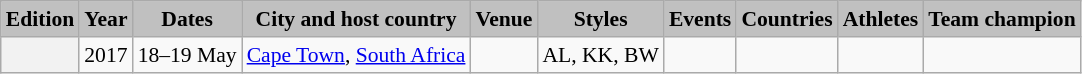<table class="wikitable" style="font-size:90%">
<tr>
<th style=background-color:#C0C0C0>Edition</th>
<th style=background-color:#C0C0C0>Year</th>
<th style=background-color:#C0C0C0>Dates</th>
<th style=background-color:#C0C0C0>City and host country</th>
<th style=background-color:#C0C0C0>Venue</th>
<th style=background-color:#C0C0C0>Styles</th>
<th style=background-color:#C0C0C0>Events</th>
<th style=background-color:#C0C0C0>Countries</th>
<th style=background-color:#C0C0C0>Athletes</th>
<th style=background-color:#C0C0C0>Team champion</th>
</tr>
<tr>
<th></th>
<td>2017</td>
<td>18–19 May</td>
<td> <a href='#'>Cape Town</a>, <a href='#'>South Africa</a></td>
<td></td>
<td>AL, KK, BW</td>
<td></td>
<td></td>
<td></td>
<td></td>
</tr>
</table>
